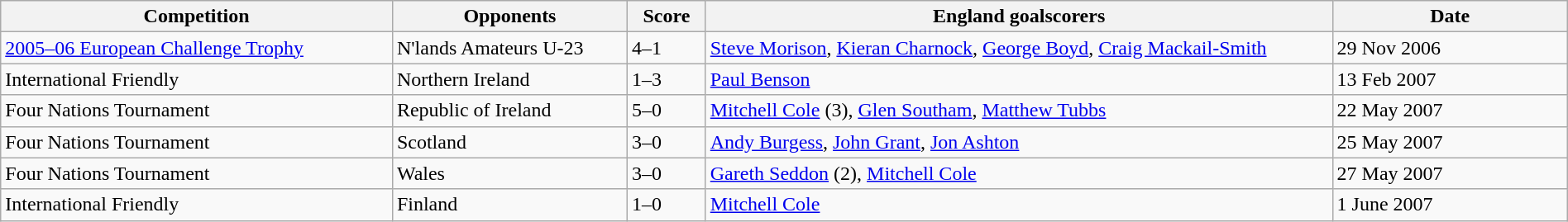<table class="wikitable" style="width:100%;">
<tr>
<th width=25%>Competition</th>
<th width=15%>Opponents</th>
<th width=5%>Score</th>
<th width=40%>England goalscorers</th>
<th width=15%>Date</th>
</tr>
<tr>
<td><a href='#'>2005–06 European Challenge Trophy</a></td>
<td>N'lands Amateurs U-23</td>
<td>4–1</td>
<td><a href='#'>Steve Morison</a>, <a href='#'>Kieran Charnock</a>, <a href='#'>George Boyd</a>, <a href='#'>Craig Mackail-Smith</a></td>
<td>29 Nov 2006</td>
</tr>
<tr>
<td>International Friendly</td>
<td>Northern Ireland</td>
<td>1–3</td>
<td><a href='#'>Paul Benson</a></td>
<td>13 Feb 2007</td>
</tr>
<tr>
<td>Four Nations Tournament</td>
<td>Republic of Ireland</td>
<td>5–0</td>
<td><a href='#'>Mitchell Cole</a> (3), <a href='#'>Glen Southam</a>, <a href='#'>Matthew Tubbs</a></td>
<td>22 May 2007</td>
</tr>
<tr>
<td>Four Nations Tournament</td>
<td>Scotland</td>
<td>3–0</td>
<td><a href='#'>Andy Burgess</a>, <a href='#'>John Grant</a>, <a href='#'>Jon Ashton</a></td>
<td>25 May 2007</td>
</tr>
<tr>
<td>Four Nations Tournament</td>
<td>Wales</td>
<td>3–0</td>
<td><a href='#'>Gareth Seddon</a> (2), <a href='#'>Mitchell Cole</a></td>
<td>27 May 2007</td>
</tr>
<tr>
<td>International Friendly</td>
<td>Finland</td>
<td>1–0</td>
<td><a href='#'>Mitchell Cole</a></td>
<td>1 June 2007</td>
</tr>
</table>
